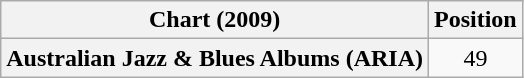<table class="wikitable plainrowheaders" style="text-align:center">
<tr>
<th scope="col">Chart (2009)</th>
<th scope="col">Position</th>
</tr>
<tr>
<th scope="row">Australian Jazz & Blues Albums (ARIA)</th>
<td>49</td>
</tr>
</table>
